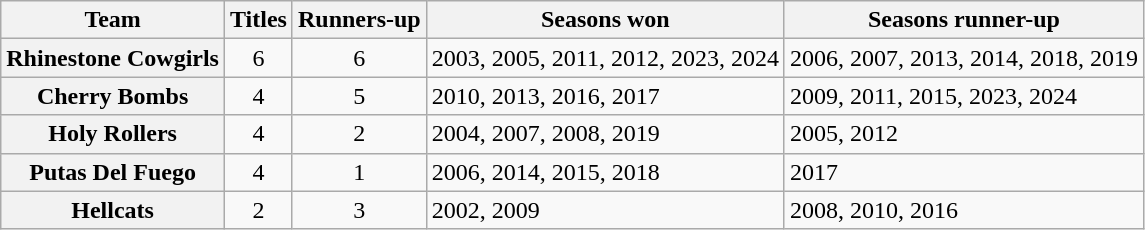<table class="wikitable plainrowheaders sortable">
<tr>
<th>Team</th>
<th>Titles</th>
<th>Runners-up</th>
<th>Seasons won</th>
<th>Seasons runner-up</th>
</tr>
<tr>
<th scope="row">Rhinestone Cowgirls</th>
<td style="text-align:center">6</td>
<td style="text-align:center">6</td>
<td>2003, 2005, 2011, 2012, 2023, 2024</td>
<td>2006, 2007, 2013, 2014, 2018, 2019</td>
</tr>
<tr>
<th scope="row">Cherry Bombs</th>
<td style="text-align:center">4</td>
<td style="text-align:center">5</td>
<td>2010, 2013, 2016, 2017</td>
<td>2009, 2011, 2015, 2023, 2024</td>
</tr>
<tr>
<th scope="row">Holy Rollers</th>
<td style="text-align:center">4</td>
<td style="text-align:center">2</td>
<td>2004, 2007, 2008, 2019</td>
<td>2005, 2012</td>
</tr>
<tr>
<th scope="row">Putas Del Fuego</th>
<td style="text-align:center">4</td>
<td style="text-align:center">1</td>
<td>2006, 2014, 2015, 2018</td>
<td>2017</td>
</tr>
<tr>
<th scope="row">Hellcats</th>
<td style="text-align:center">2</td>
<td style="text-align:center">3</td>
<td>2002, 2009</td>
<td>2008, 2010, 2016</td>
</tr>
</table>
